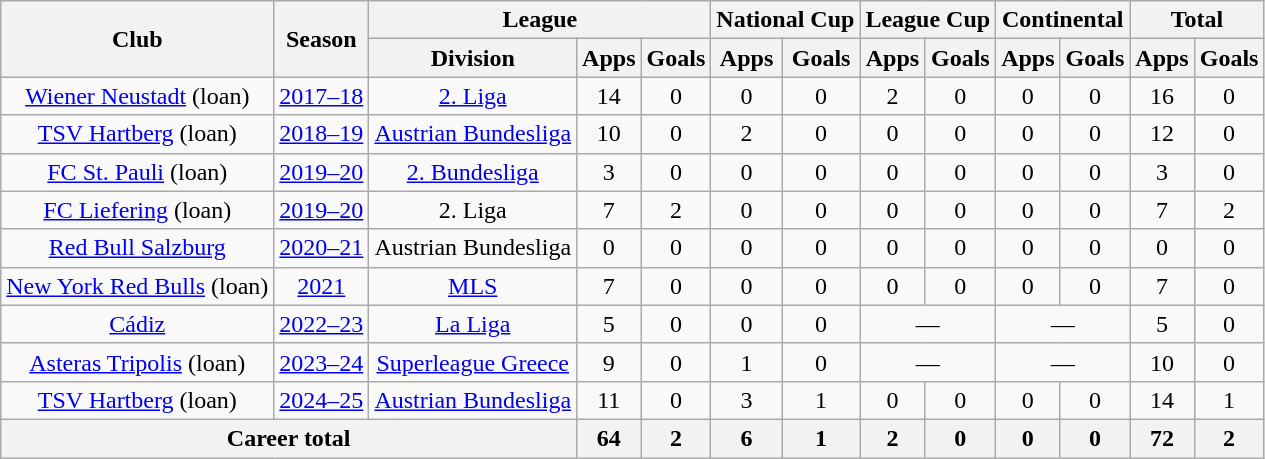<table class="wikitable" style="text-align:center">
<tr>
<th rowspan="2">Club</th>
<th rowspan="2">Season</th>
<th colspan="3">League</th>
<th colspan="2">National Cup</th>
<th colspan="2">League Cup</th>
<th colspan="2">Continental</th>
<th colspan="2">Total</th>
</tr>
<tr>
<th>Division</th>
<th>Apps</th>
<th>Goals</th>
<th>Apps</th>
<th>Goals</th>
<th>Apps</th>
<th>Goals</th>
<th>Apps</th>
<th>Goals</th>
<th>Apps</th>
<th>Goals</th>
</tr>
<tr>
<td><a href='#'>Wiener Neustadt</a> (loan)</td>
<td><a href='#'>2017–18</a></td>
<td><a href='#'>2. Liga</a></td>
<td>14</td>
<td>0</td>
<td>0</td>
<td>0</td>
<td>2</td>
<td>0</td>
<td>0</td>
<td>0</td>
<td>16</td>
<td>0</td>
</tr>
<tr>
<td><a href='#'>TSV Hartberg</a> (loan)</td>
<td><a href='#'>2018–19</a></td>
<td><a href='#'>Austrian Bundesliga</a></td>
<td>10</td>
<td>0</td>
<td>2</td>
<td>0</td>
<td>0</td>
<td>0</td>
<td>0</td>
<td>0</td>
<td>12</td>
<td>0</td>
</tr>
<tr>
<td><a href='#'>FC St. Pauli</a> (loan)</td>
<td><a href='#'>2019–20</a></td>
<td><a href='#'>2. Bundesliga</a></td>
<td>3</td>
<td>0</td>
<td>0</td>
<td>0</td>
<td>0</td>
<td>0</td>
<td>0</td>
<td>0</td>
<td>3</td>
<td>0</td>
</tr>
<tr>
<td><a href='#'>FC Liefering</a> (loan)</td>
<td><a href='#'>2019–20</a></td>
<td>2. Liga</td>
<td>7</td>
<td>2</td>
<td>0</td>
<td>0</td>
<td>0</td>
<td>0</td>
<td>0</td>
<td>0</td>
<td>7</td>
<td>2</td>
</tr>
<tr>
<td><a href='#'>Red Bull Salzburg</a></td>
<td><a href='#'>2020–21</a></td>
<td>Austrian Bundesliga</td>
<td>0</td>
<td>0</td>
<td>0</td>
<td>0</td>
<td>0</td>
<td>0</td>
<td>0</td>
<td>0</td>
<td>0</td>
<td>0</td>
</tr>
<tr>
<td><a href='#'>New York Red Bulls</a> (loan)</td>
<td><a href='#'>2021</a></td>
<td><a href='#'>MLS</a></td>
<td>7</td>
<td>0</td>
<td>0</td>
<td>0</td>
<td>0</td>
<td>0</td>
<td>0</td>
<td>0</td>
<td>7</td>
<td>0</td>
</tr>
<tr>
<td><a href='#'>Cádiz</a></td>
<td><a href='#'>2022–23</a></td>
<td><a href='#'>La Liga</a></td>
<td>5</td>
<td>0</td>
<td>0</td>
<td>0</td>
<td colspan="2">—</td>
<td colspan="2">—</td>
<td>5</td>
<td>0</td>
</tr>
<tr>
<td><a href='#'>Asteras Tripolis</a> (loan)</td>
<td><a href='#'>2023–24</a></td>
<td><a href='#'>Superleague Greece</a></td>
<td>9</td>
<td>0</td>
<td>1</td>
<td>0</td>
<td colspan="2">—</td>
<td colspan="2">—</td>
<td>10</td>
<td>0</td>
</tr>
<tr>
<td><a href='#'>TSV Hartberg</a> (loan)</td>
<td><a href='#'>2024–25</a></td>
<td><a href='#'>Austrian Bundesliga</a></td>
<td>11</td>
<td>0</td>
<td>3</td>
<td>1</td>
<td>0</td>
<td>0</td>
<td>0</td>
<td>0</td>
<td>14</td>
<td>1</td>
</tr>
<tr>
<th colspan="3">Career total</th>
<th>64</th>
<th>2</th>
<th>6</th>
<th>1</th>
<th>2</th>
<th>0</th>
<th>0</th>
<th>0</th>
<th>72</th>
<th>2</th>
</tr>
</table>
